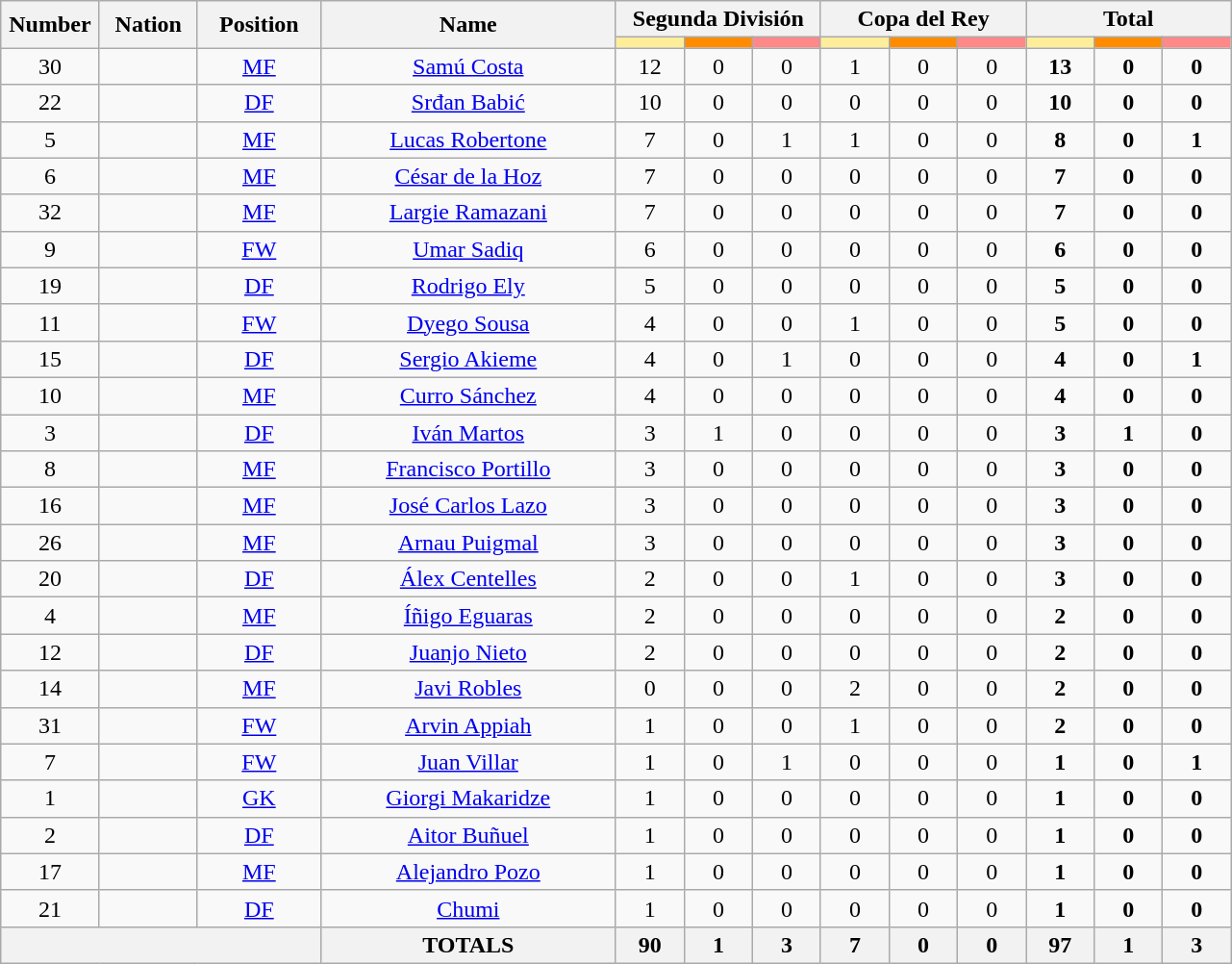<table class="wikitable" style="text-align:center;">
<tr style="text-align:center;">
<th rowspan="2"  style="width:8%; ">Number</th>
<th rowspan="2"  style="width:8%; ">Nation</th>
<th rowspan="2"  style="width:10%; ">Position</th>
<th rowspan="2"  style="width:24%; ">Name</th>
<th colspan="3">Segunda División</th>
<th colspan="3">Copa del Rey</th>
<th colspan="3">Total</th>
</tr>
<tr>
<th style="width:40px; background:#fe9;"></th>
<th style="width:40px; background:#ff8c00;"></th>
<th style="width:40px; background:#ff8888;"></th>
<th style="width:40px; background:#fe9;"></th>
<th style="width:40px; background:#ff8c00;"></th>
<th style="width:40px; background:#ff8888;"></th>
<th style="width:40px; background:#fe9;"></th>
<th style="width:40px; background:#ff8c00;"></th>
<th style="width:40px; background:#ff8888;"></th>
</tr>
<tr>
<td>30</td>
<td></td>
<td><a href='#'>MF</a></td>
<td><a href='#'>Samú Costa</a></td>
<td>12</td>
<td>0</td>
<td>0</td>
<td>1</td>
<td>0</td>
<td>0</td>
<td><strong>13</strong></td>
<td><strong>0</strong></td>
<td><strong>0</strong></td>
</tr>
<tr>
<td>22</td>
<td></td>
<td><a href='#'>DF</a></td>
<td><a href='#'>Srđan Babić</a></td>
<td>10</td>
<td>0</td>
<td>0</td>
<td>0</td>
<td>0</td>
<td>0</td>
<td><strong>10</strong></td>
<td><strong>0</strong></td>
<td><strong>0</strong></td>
</tr>
<tr>
<td>5</td>
<td></td>
<td><a href='#'>MF</a></td>
<td><a href='#'>Lucas Robertone</a></td>
<td>7</td>
<td>0</td>
<td>1</td>
<td>1</td>
<td>0</td>
<td>0</td>
<td><strong>8</strong></td>
<td><strong>0</strong></td>
<td><strong>1</strong></td>
</tr>
<tr>
<td>6</td>
<td></td>
<td><a href='#'>MF</a></td>
<td><a href='#'>César de la Hoz</a></td>
<td>7</td>
<td>0</td>
<td>0</td>
<td>0</td>
<td>0</td>
<td>0</td>
<td><strong>7</strong></td>
<td><strong>0</strong></td>
<td><strong>0</strong></td>
</tr>
<tr>
<td>32</td>
<td></td>
<td><a href='#'>MF</a></td>
<td><a href='#'>Largie Ramazani</a></td>
<td>7</td>
<td>0</td>
<td>0</td>
<td>0</td>
<td>0</td>
<td>0</td>
<td><strong>7</strong></td>
<td><strong>0</strong></td>
<td><strong>0</strong></td>
</tr>
<tr>
<td>9</td>
<td></td>
<td><a href='#'>FW</a></td>
<td><a href='#'>Umar Sadiq</a></td>
<td>6</td>
<td>0</td>
<td>0</td>
<td>0</td>
<td>0</td>
<td>0</td>
<td><strong>6</strong></td>
<td><strong>0</strong></td>
<td><strong>0</strong></td>
</tr>
<tr>
<td>19</td>
<td></td>
<td><a href='#'>DF</a></td>
<td><a href='#'>Rodrigo Ely</a></td>
<td>5</td>
<td>0</td>
<td>0</td>
<td>0</td>
<td>0</td>
<td>0</td>
<td><strong>5</strong></td>
<td><strong>0</strong></td>
<td><strong>0</strong></td>
</tr>
<tr>
<td>11</td>
<td></td>
<td><a href='#'>FW</a></td>
<td><a href='#'>Dyego Sousa</a></td>
<td>4</td>
<td>0</td>
<td>0</td>
<td>1</td>
<td>0</td>
<td>0</td>
<td><strong>5</strong></td>
<td><strong>0</strong></td>
<td><strong>0</strong></td>
</tr>
<tr>
<td>15</td>
<td></td>
<td><a href='#'>DF</a></td>
<td><a href='#'>Sergio Akieme</a></td>
<td>4</td>
<td>0</td>
<td>1</td>
<td>0</td>
<td>0</td>
<td>0</td>
<td><strong>4</strong></td>
<td><strong>0</strong></td>
<td><strong>1</strong></td>
</tr>
<tr>
<td>10</td>
<td></td>
<td><a href='#'>MF</a></td>
<td><a href='#'>Curro Sánchez</a></td>
<td>4</td>
<td>0</td>
<td>0</td>
<td>0</td>
<td>0</td>
<td>0</td>
<td><strong>4</strong></td>
<td><strong>0</strong></td>
<td><strong>0</strong></td>
</tr>
<tr>
<td>3</td>
<td></td>
<td><a href='#'>DF</a></td>
<td><a href='#'>Iván Martos</a></td>
<td>3</td>
<td>1</td>
<td>0</td>
<td>0</td>
<td>0</td>
<td>0</td>
<td><strong>3</strong></td>
<td><strong>1</strong></td>
<td><strong>0</strong></td>
</tr>
<tr>
<td>8</td>
<td></td>
<td><a href='#'>MF</a></td>
<td><a href='#'>Francisco Portillo</a></td>
<td>3</td>
<td>0</td>
<td>0</td>
<td>0</td>
<td>0</td>
<td>0</td>
<td><strong>3</strong></td>
<td><strong>0</strong></td>
<td><strong>0</strong></td>
</tr>
<tr>
<td>16</td>
<td></td>
<td><a href='#'>MF</a></td>
<td><a href='#'>José Carlos Lazo</a></td>
<td>3</td>
<td>0</td>
<td>0</td>
<td>0</td>
<td>0</td>
<td>0</td>
<td><strong>3</strong></td>
<td><strong>0</strong></td>
<td><strong>0</strong></td>
</tr>
<tr>
<td>26</td>
<td></td>
<td><a href='#'>MF</a></td>
<td><a href='#'>Arnau Puigmal</a></td>
<td>3</td>
<td>0</td>
<td>0</td>
<td>0</td>
<td>0</td>
<td>0</td>
<td><strong>3</strong></td>
<td><strong>0</strong></td>
<td><strong>0</strong></td>
</tr>
<tr>
<td>20</td>
<td></td>
<td><a href='#'>DF</a></td>
<td><a href='#'>Álex Centelles</a></td>
<td>2</td>
<td>0</td>
<td>0</td>
<td>1</td>
<td>0</td>
<td>0</td>
<td><strong>3</strong></td>
<td><strong>0</strong></td>
<td><strong>0</strong></td>
</tr>
<tr>
<td>4</td>
<td></td>
<td><a href='#'>MF</a></td>
<td><a href='#'>Íñigo Eguaras</a></td>
<td>2</td>
<td>0</td>
<td>0</td>
<td>0</td>
<td>0</td>
<td>0</td>
<td><strong>2</strong></td>
<td><strong>0</strong></td>
<td><strong>0</strong></td>
</tr>
<tr>
<td>12</td>
<td></td>
<td><a href='#'>DF</a></td>
<td><a href='#'>Juanjo Nieto</a></td>
<td>2</td>
<td>0</td>
<td>0</td>
<td>0</td>
<td>0</td>
<td>0</td>
<td><strong>2</strong></td>
<td><strong>0</strong></td>
<td><strong>0</strong></td>
</tr>
<tr>
<td>14</td>
<td></td>
<td><a href='#'>MF</a></td>
<td><a href='#'>Javi Robles</a></td>
<td>0</td>
<td>0</td>
<td>0</td>
<td>2</td>
<td>0</td>
<td>0</td>
<td><strong>2</strong></td>
<td><strong>0</strong></td>
<td><strong>0</strong></td>
</tr>
<tr>
<td>31</td>
<td></td>
<td><a href='#'>FW</a></td>
<td><a href='#'>Arvin Appiah</a></td>
<td>1</td>
<td>0</td>
<td>0</td>
<td>1</td>
<td>0</td>
<td>0</td>
<td><strong>2</strong></td>
<td><strong>0</strong></td>
<td><strong>0</strong></td>
</tr>
<tr>
<td>7</td>
<td></td>
<td><a href='#'>FW</a></td>
<td><a href='#'>Juan Villar</a></td>
<td>1</td>
<td>0</td>
<td>1</td>
<td>0</td>
<td>0</td>
<td>0</td>
<td><strong>1</strong></td>
<td><strong>0</strong></td>
<td><strong>1</strong></td>
</tr>
<tr>
<td>1</td>
<td></td>
<td><a href='#'>GK</a></td>
<td><a href='#'>Giorgi Makaridze</a></td>
<td>1</td>
<td>0</td>
<td>0</td>
<td>0</td>
<td>0</td>
<td>0</td>
<td><strong>1</strong></td>
<td><strong>0</strong></td>
<td><strong>0</strong></td>
</tr>
<tr>
<td>2</td>
<td></td>
<td><a href='#'>DF</a></td>
<td><a href='#'>Aitor Buñuel</a></td>
<td>1</td>
<td>0</td>
<td>0</td>
<td>0</td>
<td>0</td>
<td>0</td>
<td><strong>1</strong></td>
<td><strong>0</strong></td>
<td><strong>0</strong></td>
</tr>
<tr>
<td>17</td>
<td></td>
<td><a href='#'>MF</a></td>
<td><a href='#'>Alejandro Pozo</a></td>
<td>1</td>
<td>0</td>
<td>0</td>
<td>0</td>
<td>0</td>
<td>0</td>
<td><strong>1</strong></td>
<td><strong>0</strong></td>
<td><strong>0</strong></td>
</tr>
<tr>
<td>21</td>
<td></td>
<td><a href='#'>DF</a></td>
<td><a href='#'>Chumi</a></td>
<td>1</td>
<td>0</td>
<td>0</td>
<td>0</td>
<td>0</td>
<td>0</td>
<td><strong>1</strong></td>
<td><strong>0</strong></td>
<td><strong>0</strong></td>
</tr>
<tr>
<th colspan="3"></th>
<th>TOTALS</th>
<th>90</th>
<th>1</th>
<th>3</th>
<th>7</th>
<th>0</th>
<th>0</th>
<th>97</th>
<th>1</th>
<th>3</th>
</tr>
</table>
